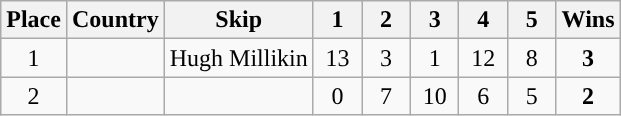<table class="wikitable" style="text-align:center;">
<tr>
<th>Place</th>
<th>Country</th>
<th>Skip</th>
<th width="25">1</th>
<th width="25">2</th>
<th width="25">3</th>
<th width="25">4</th>
<th width="25">5</th>
<th>Wins</th>
</tr>
<tr>
<td>1</td>
<td align=left></td>
<td align=left>Hugh Millikin</td>
<td>13</td>
<td>3</td>
<td>1</td>
<td>12</td>
<td>8</td>
<td><strong>3</strong></td>
</tr>
<tr>
<td>2</td>
<td align=left></td>
<td align=left></td>
<td>0</td>
<td>7</td>
<td>10</td>
<td>6</td>
<td>5</td>
<td><strong>2</strong></td>
</tr>
</table>
